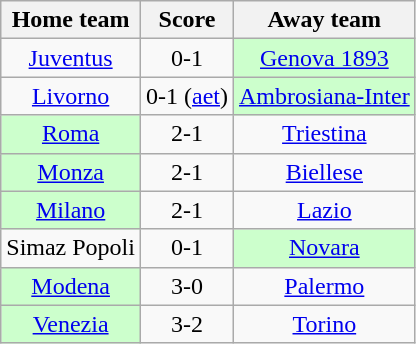<table class="wikitable" style="text-align: center">
<tr>
<th>Home team</th>
<th>Score</th>
<th>Away team</th>
</tr>
<tr>
<td><a href='#'>Juventus</a></td>
<td>0-1</td>
<td bgcolor="ccffcc"><a href='#'>Genova 1893</a></td>
</tr>
<tr>
<td><a href='#'>Livorno</a></td>
<td>0-1 (<a href='#'>aet</a>)</td>
<td bgcolor="ccffcc"><a href='#'>Ambrosiana-Inter</a></td>
</tr>
<tr>
<td bgcolor="ccffcc"><a href='#'>Roma</a></td>
<td>2-1</td>
<td><a href='#'>Triestina</a></td>
</tr>
<tr>
<td bgcolor="ccffcc"><a href='#'>Monza</a></td>
<td>2-1</td>
<td><a href='#'>Biellese</a></td>
</tr>
<tr>
<td bgcolor="ccffcc"><a href='#'>Milano</a></td>
<td>2-1</td>
<td><a href='#'>Lazio</a></td>
</tr>
<tr>
<td>Simaz Popoli</td>
<td>0-1</td>
<td bgcolor="ccffcc"><a href='#'>Novara</a></td>
</tr>
<tr>
<td bgcolor="ccffcc"><a href='#'>Modena</a></td>
<td>3-0</td>
<td><a href='#'>Palermo</a></td>
</tr>
<tr>
<td bgcolor="ccffcc"><a href='#'>Venezia</a></td>
<td>3-2</td>
<td><a href='#'>Torino</a></td>
</tr>
</table>
